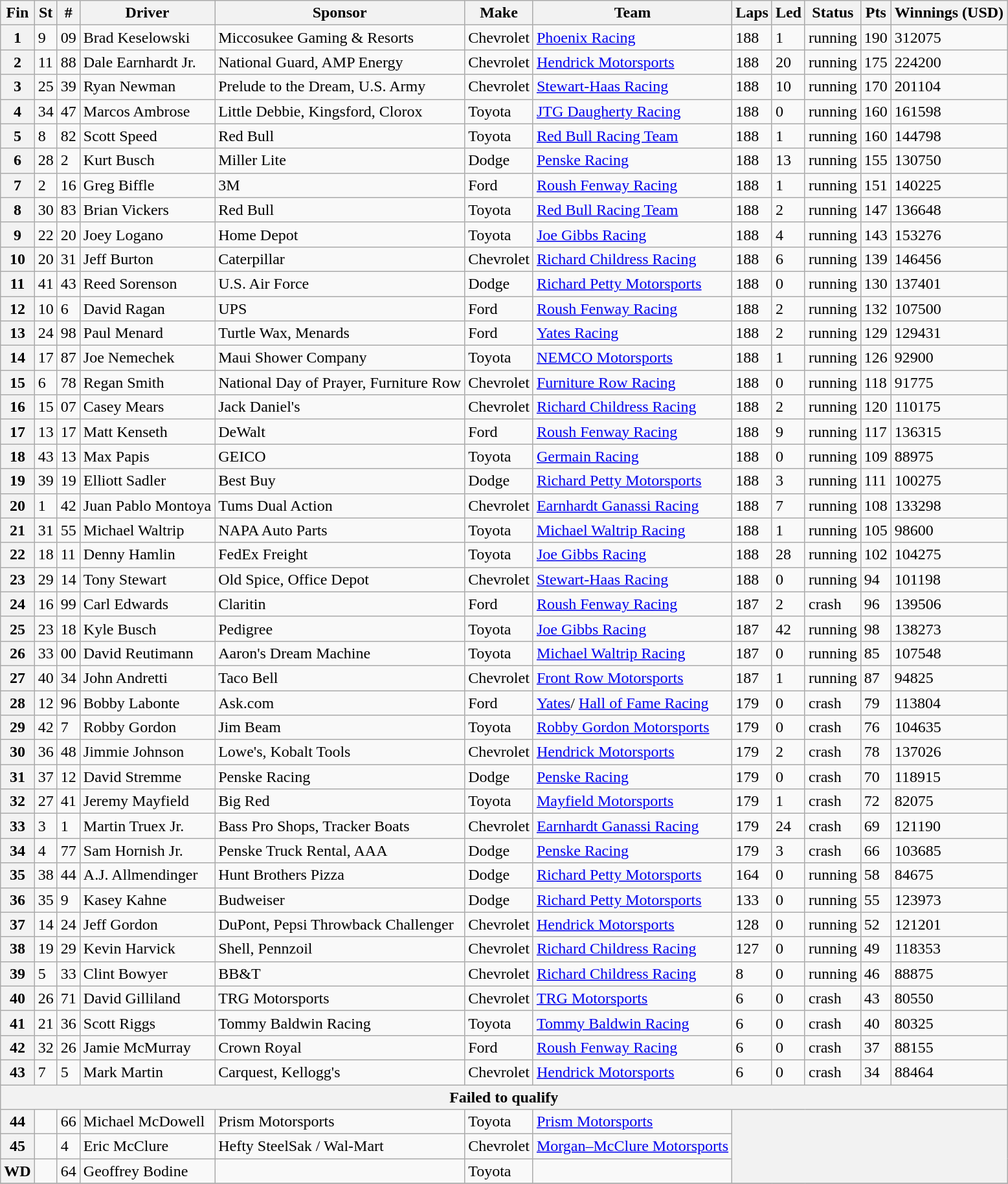<table class="sortable wikitable" border="1">
<tr>
<th>Fin</th>
<th>St</th>
<th>#</th>
<th>Driver</th>
<th>Sponsor</th>
<th>Make</th>
<th>Team</th>
<th>Laps</th>
<th>Led</th>
<th>Status</th>
<th>Pts</th>
<th>Winnings (USD)</th>
</tr>
<tr>
<th>1</th>
<td>9</td>
<td>09</td>
<td>Brad Keselowski</td>
<td>Miccosukee Gaming & Resorts</td>
<td>Chevrolet</td>
<td><a href='#'>Phoenix Racing</a></td>
<td>188</td>
<td>1</td>
<td>running</td>
<td>190</td>
<td>312075</td>
</tr>
<tr>
<th>2</th>
<td>11</td>
<td>88</td>
<td>Dale Earnhardt Jr.</td>
<td>National Guard, AMP Energy</td>
<td>Chevrolet</td>
<td><a href='#'>Hendrick Motorsports</a></td>
<td>188</td>
<td>20</td>
<td>running</td>
<td>175</td>
<td>224200</td>
</tr>
<tr>
<th>3</th>
<td>25</td>
<td>39</td>
<td>Ryan Newman</td>
<td>Prelude to the Dream, U.S. Army</td>
<td>Chevrolet</td>
<td><a href='#'>Stewart-Haas Racing</a></td>
<td>188</td>
<td>10</td>
<td>running</td>
<td>170</td>
<td>201104</td>
</tr>
<tr>
<th>4</th>
<td>34</td>
<td>47</td>
<td>Marcos Ambrose</td>
<td>Little Debbie, Kingsford, Clorox</td>
<td>Toyota</td>
<td><a href='#'>JTG Daugherty Racing</a></td>
<td>188</td>
<td>0</td>
<td>running</td>
<td>160</td>
<td>161598</td>
</tr>
<tr>
<th>5</th>
<td>8</td>
<td>82</td>
<td>Scott Speed</td>
<td>Red Bull</td>
<td>Toyota</td>
<td><a href='#'>Red Bull Racing Team</a></td>
<td>188</td>
<td>1</td>
<td>running</td>
<td>160</td>
<td>144798</td>
</tr>
<tr>
<th>6</th>
<td>28</td>
<td>2</td>
<td>Kurt Busch</td>
<td>Miller Lite</td>
<td>Dodge</td>
<td><a href='#'>Penske Racing</a></td>
<td>188</td>
<td>13</td>
<td>running</td>
<td>155</td>
<td>130750</td>
</tr>
<tr>
<th>7</th>
<td>2</td>
<td>16</td>
<td>Greg Biffle</td>
<td>3M</td>
<td>Ford</td>
<td><a href='#'>Roush Fenway Racing</a></td>
<td>188</td>
<td>1</td>
<td>running</td>
<td>151</td>
<td>140225</td>
</tr>
<tr>
<th>8</th>
<td>30</td>
<td>83</td>
<td>Brian Vickers</td>
<td>Red Bull</td>
<td>Toyota</td>
<td><a href='#'>Red Bull Racing Team</a></td>
<td>188</td>
<td>2</td>
<td>running</td>
<td>147</td>
<td>136648</td>
</tr>
<tr>
<th>9</th>
<td>22</td>
<td>20</td>
<td>Joey Logano</td>
<td>Home Depot</td>
<td>Toyota</td>
<td><a href='#'>Joe Gibbs Racing</a></td>
<td>188</td>
<td>4</td>
<td>running</td>
<td>143</td>
<td>153276</td>
</tr>
<tr>
<th>10</th>
<td>20</td>
<td>31</td>
<td>Jeff Burton</td>
<td>Caterpillar</td>
<td>Chevrolet</td>
<td><a href='#'>Richard Childress Racing</a></td>
<td>188</td>
<td>6</td>
<td>running</td>
<td>139</td>
<td>146456</td>
</tr>
<tr>
<th>11</th>
<td>41</td>
<td>43</td>
<td>Reed Sorenson</td>
<td>U.S. Air Force</td>
<td>Dodge</td>
<td><a href='#'>Richard Petty Motorsports</a></td>
<td>188</td>
<td>0</td>
<td>running</td>
<td>130</td>
<td>137401</td>
</tr>
<tr>
<th>12</th>
<td>10</td>
<td>6</td>
<td>David Ragan</td>
<td>UPS</td>
<td>Ford</td>
<td><a href='#'>Roush Fenway Racing</a></td>
<td>188</td>
<td>2</td>
<td>running</td>
<td>132</td>
<td>107500</td>
</tr>
<tr>
<th>13</th>
<td>24</td>
<td>98</td>
<td>Paul Menard</td>
<td>Turtle Wax, Menards</td>
<td>Ford</td>
<td><a href='#'>Yates Racing</a></td>
<td>188</td>
<td>2</td>
<td>running</td>
<td>129</td>
<td>129431</td>
</tr>
<tr>
<th>14</th>
<td>17</td>
<td>87</td>
<td>Joe Nemechek</td>
<td>Maui Shower Company</td>
<td>Toyota</td>
<td><a href='#'>NEMCO Motorsports</a></td>
<td>188</td>
<td>1</td>
<td>running</td>
<td>126</td>
<td>92900</td>
</tr>
<tr>
<th>15</th>
<td>6</td>
<td>78</td>
<td>Regan Smith</td>
<td>National Day of Prayer, Furniture Row</td>
<td>Chevrolet</td>
<td><a href='#'>Furniture Row Racing</a></td>
<td>188</td>
<td>0</td>
<td>running</td>
<td>118</td>
<td>91775</td>
</tr>
<tr>
<th>16</th>
<td>15</td>
<td>07</td>
<td>Casey Mears</td>
<td>Jack Daniel's</td>
<td>Chevrolet</td>
<td><a href='#'>Richard Childress Racing</a></td>
<td>188</td>
<td>2</td>
<td>running</td>
<td>120</td>
<td>110175</td>
</tr>
<tr>
<th>17</th>
<td>13</td>
<td>17</td>
<td>Matt Kenseth</td>
<td>DeWalt</td>
<td>Ford</td>
<td><a href='#'>Roush Fenway Racing</a></td>
<td>188</td>
<td>9</td>
<td>running</td>
<td>117</td>
<td>136315</td>
</tr>
<tr>
<th>18</th>
<td>43</td>
<td>13</td>
<td>Max Papis</td>
<td>GEICO</td>
<td>Toyota</td>
<td><a href='#'>Germain Racing</a></td>
<td>188</td>
<td>0</td>
<td>running</td>
<td>109</td>
<td>88975</td>
</tr>
<tr>
<th>19</th>
<td>39</td>
<td>19</td>
<td>Elliott Sadler</td>
<td>Best Buy</td>
<td>Dodge</td>
<td><a href='#'>Richard Petty Motorsports</a></td>
<td>188</td>
<td>3</td>
<td>running</td>
<td>111</td>
<td>100275</td>
</tr>
<tr>
<th>20</th>
<td>1</td>
<td>42</td>
<td>Juan Pablo Montoya</td>
<td>Tums Dual Action</td>
<td>Chevrolet</td>
<td><a href='#'>Earnhardt Ganassi Racing</a></td>
<td>188</td>
<td>7</td>
<td>running</td>
<td>108</td>
<td>133298</td>
</tr>
<tr>
<th>21</th>
<td>31</td>
<td>55</td>
<td>Michael Waltrip</td>
<td>NAPA Auto Parts</td>
<td>Toyota</td>
<td><a href='#'>Michael Waltrip Racing</a></td>
<td>188</td>
<td>1</td>
<td>running</td>
<td>105</td>
<td>98600</td>
</tr>
<tr>
<th>22</th>
<td>18</td>
<td>11</td>
<td>Denny Hamlin</td>
<td>FedEx Freight</td>
<td>Toyota</td>
<td><a href='#'>Joe Gibbs Racing</a></td>
<td>188</td>
<td>28</td>
<td>running</td>
<td>102</td>
<td>104275</td>
</tr>
<tr>
<th>23</th>
<td>29</td>
<td>14</td>
<td>Tony Stewart</td>
<td>Old Spice, Office Depot</td>
<td>Chevrolet</td>
<td><a href='#'>Stewart-Haas Racing</a></td>
<td>188</td>
<td>0</td>
<td>running</td>
<td>94</td>
<td>101198</td>
</tr>
<tr>
<th>24</th>
<td>16</td>
<td>99</td>
<td>Carl Edwards</td>
<td>Claritin</td>
<td>Ford</td>
<td><a href='#'>Roush Fenway Racing</a></td>
<td>187</td>
<td>2</td>
<td>crash</td>
<td>96</td>
<td>139506</td>
</tr>
<tr>
<th>25</th>
<td>23</td>
<td>18</td>
<td>Kyle Busch</td>
<td>Pedigree</td>
<td>Toyota</td>
<td><a href='#'>Joe Gibbs Racing</a></td>
<td>187</td>
<td>42</td>
<td>running</td>
<td>98</td>
<td>138273</td>
</tr>
<tr>
<th>26</th>
<td>33</td>
<td>00</td>
<td>David Reutimann</td>
<td>Aaron's Dream Machine</td>
<td>Toyota</td>
<td><a href='#'>Michael Waltrip Racing</a></td>
<td>187</td>
<td>0</td>
<td>running</td>
<td>85</td>
<td>107548</td>
</tr>
<tr>
<th>27</th>
<td>40</td>
<td>34</td>
<td>John Andretti</td>
<td>Taco Bell</td>
<td>Chevrolet</td>
<td><a href='#'>Front Row Motorsports</a></td>
<td>187</td>
<td>1</td>
<td>running</td>
<td>87</td>
<td>94825</td>
</tr>
<tr>
<th>28</th>
<td>12</td>
<td>96</td>
<td>Bobby Labonte</td>
<td>Ask.com</td>
<td>Ford</td>
<td><a href='#'>Yates</a>/ <a href='#'>Hall of Fame Racing</a></td>
<td>179</td>
<td>0</td>
<td>crash</td>
<td>79</td>
<td>113804</td>
</tr>
<tr>
<th>29</th>
<td>42</td>
<td>7</td>
<td>Robby Gordon</td>
<td>Jim Beam</td>
<td>Toyota</td>
<td><a href='#'>Robby Gordon Motorsports</a></td>
<td>179</td>
<td>0</td>
<td>crash</td>
<td>76</td>
<td>104635</td>
</tr>
<tr>
<th>30</th>
<td>36</td>
<td>48</td>
<td>Jimmie Johnson</td>
<td>Lowe's, Kobalt Tools</td>
<td>Chevrolet</td>
<td><a href='#'>Hendrick Motorsports</a></td>
<td>179</td>
<td>2</td>
<td>crash</td>
<td>78</td>
<td>137026</td>
</tr>
<tr>
<th>31</th>
<td>37</td>
<td>12</td>
<td>David Stremme</td>
<td>Penske Racing</td>
<td>Dodge</td>
<td><a href='#'>Penske Racing</a></td>
<td>179</td>
<td>0</td>
<td>crash</td>
<td>70</td>
<td>118915</td>
</tr>
<tr>
<th>32</th>
<td>27</td>
<td>41</td>
<td>Jeremy Mayfield</td>
<td>Big Red</td>
<td>Toyota</td>
<td><a href='#'>Mayfield Motorsports</a></td>
<td>179</td>
<td>1</td>
<td>crash</td>
<td>72</td>
<td>82075</td>
</tr>
<tr>
<th>33</th>
<td>3</td>
<td>1</td>
<td>Martin Truex Jr.</td>
<td>Bass Pro Shops, Tracker Boats</td>
<td>Chevrolet</td>
<td><a href='#'>Earnhardt Ganassi Racing</a></td>
<td>179</td>
<td>24</td>
<td>crash</td>
<td>69</td>
<td>121190</td>
</tr>
<tr>
<th>34</th>
<td>4</td>
<td>77</td>
<td>Sam Hornish Jr.</td>
<td>Penske Truck Rental, AAA</td>
<td>Dodge</td>
<td><a href='#'>Penske Racing</a></td>
<td>179</td>
<td>3</td>
<td>crash</td>
<td>66</td>
<td>103685</td>
</tr>
<tr>
<th>35</th>
<td>38</td>
<td>44</td>
<td>A.J. Allmendinger</td>
<td>Hunt Brothers Pizza</td>
<td>Dodge</td>
<td><a href='#'>Richard Petty Motorsports</a></td>
<td>164</td>
<td>0</td>
<td>running</td>
<td>58</td>
<td>84675</td>
</tr>
<tr>
<th>36</th>
<td>35</td>
<td>9</td>
<td>Kasey Kahne</td>
<td>Budweiser</td>
<td>Dodge</td>
<td><a href='#'>Richard Petty Motorsports</a></td>
<td>133</td>
<td>0</td>
<td>running</td>
<td>55</td>
<td>123973</td>
</tr>
<tr>
<th>37</th>
<td>14</td>
<td>24</td>
<td>Jeff Gordon</td>
<td>DuPont, Pepsi Throwback Challenger</td>
<td>Chevrolet</td>
<td><a href='#'>Hendrick Motorsports</a></td>
<td>128</td>
<td>0</td>
<td>running</td>
<td>52</td>
<td>121201</td>
</tr>
<tr>
<th>38</th>
<td>19</td>
<td>29</td>
<td>Kevin Harvick</td>
<td>Shell, Pennzoil</td>
<td>Chevrolet</td>
<td><a href='#'>Richard Childress Racing</a></td>
<td>127</td>
<td>0</td>
<td>running</td>
<td>49</td>
<td>118353</td>
</tr>
<tr>
<th>39</th>
<td>5</td>
<td>33</td>
<td>Clint Bowyer</td>
<td>BB&T</td>
<td>Chevrolet</td>
<td><a href='#'>Richard Childress Racing</a></td>
<td>8</td>
<td>0</td>
<td>running</td>
<td>46</td>
<td>88875</td>
</tr>
<tr>
<th>40</th>
<td>26</td>
<td>71</td>
<td>David Gilliland</td>
<td>TRG Motorsports</td>
<td>Chevrolet</td>
<td><a href='#'>TRG Motorsports</a></td>
<td>6</td>
<td>0</td>
<td>crash</td>
<td>43</td>
<td>80550</td>
</tr>
<tr>
<th>41</th>
<td>21</td>
<td>36</td>
<td>Scott Riggs</td>
<td>Tommy Baldwin Racing</td>
<td>Toyota</td>
<td><a href='#'>Tommy Baldwin Racing</a></td>
<td>6</td>
<td>0</td>
<td>crash</td>
<td>40</td>
<td>80325</td>
</tr>
<tr>
<th>42</th>
<td>32</td>
<td>26</td>
<td>Jamie McMurray</td>
<td>Crown Royal</td>
<td>Ford</td>
<td><a href='#'>Roush Fenway Racing</a></td>
<td>6</td>
<td>0</td>
<td>crash</td>
<td>37</td>
<td>88155</td>
</tr>
<tr>
<th>43</th>
<td>7</td>
<td>5</td>
<td>Mark Martin</td>
<td>Carquest, Kellogg's</td>
<td>Chevrolet</td>
<td><a href='#'>Hendrick Motorsports</a></td>
<td>6</td>
<td>0</td>
<td>crash</td>
<td>34</td>
<td>88464</td>
</tr>
<tr>
<th colspan="12">Failed to qualify</th>
</tr>
<tr>
<th>44</th>
<td></td>
<td>66</td>
<td>Michael McDowell</td>
<td>Prism Motorsports</td>
<td>Toyota</td>
<td><a href='#'>Prism Motorsports</a></td>
<th colspan="5" rowspan="3"></th>
</tr>
<tr>
<th>45</th>
<td></td>
<td>4</td>
<td>Eric McClure</td>
<td>Hefty SteelSak / Wal-Mart</td>
<td>Chevrolet</td>
<td><a href='#'>Morgan–McClure Motorsports</a></td>
</tr>
<tr>
<th>WD</th>
<td></td>
<td>64</td>
<td>Geoffrey Bodine</td>
<td></td>
<td>Toyota</td>
<td></td>
</tr>
<tr>
</tr>
</table>
